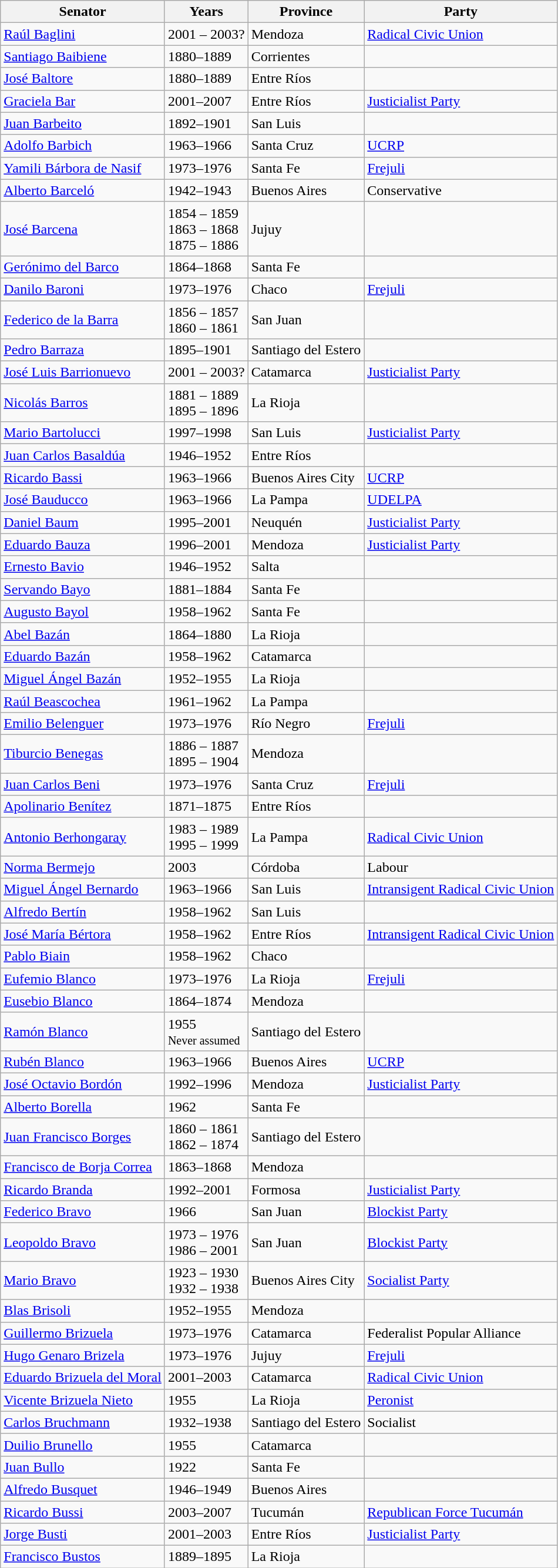<table class=wikitable>
<tr>
<th>Senator</th>
<th>Years</th>
<th>Province</th>
<th>Party</th>
</tr>
<tr>
<td><a href='#'>Raúl Baglini</a></td>
<td>2001 – 2003?</td>
<td>Mendoza</td>
<td><a href='#'>Radical Civic Union</a></td>
</tr>
<tr>
<td><a href='#'>Santiago Baibiene</a></td>
<td>1880–1889</td>
<td>Corrientes</td>
<td></td>
</tr>
<tr>
<td><a href='#'>José Baltore</a></td>
<td>1880–1889</td>
<td>Entre Ríos</td>
<td></td>
</tr>
<tr>
<td><a href='#'>Graciela Bar</a></td>
<td>2001–2007</td>
<td>Entre Ríos</td>
<td><a href='#'>Justicialist Party</a></td>
</tr>
<tr>
<td><a href='#'>Juan Barbeito</a></td>
<td>1892–1901</td>
<td>San Luis</td>
<td></td>
</tr>
<tr>
<td><a href='#'>Adolfo Barbich</a></td>
<td>1963–1966</td>
<td>Santa Cruz</td>
<td><a href='#'>UCRP</a></td>
</tr>
<tr>
<td><a href='#'>Yamili Bárbora de Nasif</a></td>
<td>1973–1976</td>
<td>Santa Fe</td>
<td><a href='#'>Frejuli</a></td>
</tr>
<tr>
<td><a href='#'>Alberto Barceló</a></td>
<td>1942–1943</td>
<td>Buenos Aires</td>
<td>Conservative</td>
</tr>
<tr>
<td><a href='#'>José Barcena</a></td>
<td>1854 – 1859<br>1863 – 1868<br>1875 – 1886</td>
<td>Jujuy</td>
<td></td>
</tr>
<tr>
<td><a href='#'>Gerónimo del Barco</a></td>
<td>1864–1868</td>
<td>Santa Fe</td>
<td></td>
</tr>
<tr>
<td><a href='#'>Danilo Baroni</a></td>
<td>1973–1976</td>
<td>Chaco</td>
<td><a href='#'>Frejuli</a></td>
</tr>
<tr>
<td><a href='#'>Federico de la Barra</a></td>
<td>1856 – 1857<br>1860 – 1861</td>
<td>San Juan</td>
<td></td>
</tr>
<tr>
<td><a href='#'>Pedro Barraza</a></td>
<td>1895–1901</td>
<td>Santiago del Estero</td>
<td></td>
</tr>
<tr>
<td><a href='#'>José Luis Barrionuevo</a></td>
<td>2001 – 2003?</td>
<td>Catamarca</td>
<td><a href='#'>Justicialist Party</a></td>
</tr>
<tr>
<td><a href='#'>Nicolás Barros</a></td>
<td>1881 – 1889<br>1895 – 1896</td>
<td>La Rioja</td>
<td></td>
</tr>
<tr>
<td><a href='#'>Mario Bartolucci</a></td>
<td>1997–1998</td>
<td>San Luis</td>
<td><a href='#'>Justicialist Party</a></td>
</tr>
<tr>
<td><a href='#'>Juan Carlos Basaldúa</a></td>
<td>1946–1952</td>
<td>Entre Ríos</td>
<td></td>
</tr>
<tr>
<td><a href='#'>Ricardo Bassi</a></td>
<td>1963–1966</td>
<td>Buenos Aires City</td>
<td><a href='#'>UCRP</a></td>
</tr>
<tr>
<td><a href='#'>José Bauducco</a></td>
<td>1963–1966</td>
<td>La Pampa</td>
<td><a href='#'>UDELPA</a></td>
</tr>
<tr>
<td><a href='#'>Daniel Baum</a></td>
<td>1995–2001</td>
<td>Neuquén</td>
<td><a href='#'>Justicialist Party</a></td>
</tr>
<tr>
<td><a href='#'>Eduardo Bauza</a></td>
<td>1996–2001</td>
<td>Mendoza</td>
<td><a href='#'>Justicialist Party</a></td>
</tr>
<tr>
<td><a href='#'>Ernesto Bavio</a></td>
<td>1946–1952</td>
<td>Salta</td>
<td></td>
</tr>
<tr>
<td><a href='#'>Servando Bayo</a></td>
<td>1881–1884</td>
<td>Santa Fe</td>
<td></td>
</tr>
<tr>
<td><a href='#'>Augusto Bayol</a></td>
<td>1958–1962</td>
<td>Santa Fe</td>
<td></td>
</tr>
<tr>
<td><a href='#'>Abel Bazán</a></td>
<td>1864–1880</td>
<td>La Rioja</td>
<td></td>
</tr>
<tr>
<td><a href='#'>Eduardo Bazán</a></td>
<td>1958–1962</td>
<td>Catamarca</td>
<td></td>
</tr>
<tr>
<td><a href='#'>Miguel Ángel Bazán</a></td>
<td>1952–1955</td>
<td>La Rioja</td>
<td></td>
</tr>
<tr>
<td><a href='#'>Raúl Beascochea</a></td>
<td>1961–1962</td>
<td>La Pampa</td>
<td></td>
</tr>
<tr>
<td><a href='#'>Emilio Belenguer</a></td>
<td>1973–1976</td>
<td>Río Negro</td>
<td><a href='#'>Frejuli</a></td>
</tr>
<tr>
<td><a href='#'>Tiburcio Benegas</a></td>
<td>1886 – 1887<br>1895 – 1904</td>
<td>Mendoza</td>
<td></td>
</tr>
<tr>
<td><a href='#'>Juan Carlos Beni</a></td>
<td>1973–1976</td>
<td>Santa Cruz</td>
<td><a href='#'>Frejuli</a></td>
</tr>
<tr>
<td><a href='#'>Apolinario Benítez</a></td>
<td>1871–1875</td>
<td>Entre Ríos</td>
<td></td>
</tr>
<tr>
<td><a href='#'>Antonio Berhongaray</a></td>
<td>1983 – 1989<br>1995 – 1999</td>
<td>La Pampa</td>
<td><a href='#'>Radical Civic Union</a></td>
</tr>
<tr>
<td><a href='#'>Norma Bermejo</a></td>
<td>2003</td>
<td>Córdoba</td>
<td>Labour</td>
</tr>
<tr>
<td><a href='#'>Miguel Ángel Bernardo</a></td>
<td>1963–1966</td>
<td>San Luis</td>
<td><a href='#'>Intransigent Radical Civic Union</a></td>
</tr>
<tr>
<td><a href='#'>Alfredo Bertín</a></td>
<td>1958–1962</td>
<td>San Luis</td>
<td></td>
</tr>
<tr>
<td><a href='#'>José María Bértora</a></td>
<td>1958–1962</td>
<td>Entre Ríos</td>
<td><a href='#'>Intransigent Radical Civic Union</a></td>
</tr>
<tr>
<td><a href='#'>Pablo Biain</a></td>
<td>1958–1962</td>
<td>Chaco</td>
<td></td>
</tr>
<tr>
<td><a href='#'>Eufemio Blanco</a></td>
<td>1973–1976</td>
<td>La Rioja</td>
<td><a href='#'>Frejuli</a></td>
</tr>
<tr>
<td><a href='#'>Eusebio Blanco</a></td>
<td>1864–1874</td>
<td>Mendoza</td>
<td></td>
</tr>
<tr>
<td><a href='#'>Ramón Blanco</a></td>
<td>1955<br><small>Never assumed</small></td>
<td>Santiago del Estero</td>
<td></td>
</tr>
<tr>
<td><a href='#'>Rubén Blanco</a></td>
<td>1963–1966</td>
<td>Buenos Aires</td>
<td><a href='#'>UCRP</a></td>
</tr>
<tr>
<td><a href='#'>José Octavio Bordón</a></td>
<td>1992–1996</td>
<td>Mendoza</td>
<td><a href='#'>Justicialist Party</a></td>
</tr>
<tr>
<td><a href='#'>Alberto Borella</a></td>
<td>1962</td>
<td>Santa Fe</td>
<td></td>
</tr>
<tr>
<td><a href='#'>Juan Francisco Borges</a></td>
<td>1860 – 1861<br>1862 – 1874</td>
<td>Santiago del Estero</td>
<td></td>
</tr>
<tr>
<td><a href='#'>Francisco de Borja Correa</a></td>
<td>1863–1868</td>
<td>Mendoza</td>
</tr>
<tr>
<td><a href='#'>Ricardo Branda</a></td>
<td>1992–2001</td>
<td>Formosa</td>
<td><a href='#'>Justicialist Party</a></td>
</tr>
<tr>
<td><a href='#'>Federico Bravo</a></td>
<td>1966</td>
<td>San Juan</td>
<td><a href='#'>Blockist Party</a></td>
</tr>
<tr>
<td><a href='#'>Leopoldo Bravo</a></td>
<td>1973 – 1976<br>1986 – 2001</td>
<td>San Juan</td>
<td><a href='#'>Blockist Party</a></td>
</tr>
<tr>
<td><a href='#'>Mario Bravo</a></td>
<td>1923 – 1930<br>1932 – 1938</td>
<td>Buenos Aires City</td>
<td><a href='#'>Socialist Party</a></td>
</tr>
<tr>
<td><a href='#'>Blas Brisoli</a></td>
<td>1952–1955</td>
<td>Mendoza</td>
</tr>
<tr>
<td><a href='#'>Guillermo Brizuela</a></td>
<td>1973–1976</td>
<td>Catamarca</td>
<td>Federalist Popular Alliance</td>
</tr>
<tr>
<td><a href='#'>Hugo Genaro Brizela</a></td>
<td>1973–1976</td>
<td>Jujuy</td>
<td><a href='#'>Frejuli</a></td>
</tr>
<tr>
<td><a href='#'>Eduardo Brizuela del Moral</a></td>
<td>2001–2003</td>
<td>Catamarca</td>
<td><a href='#'>Radical Civic Union</a></td>
</tr>
<tr>
<td><a href='#'>Vicente Brizuela Nieto</a></td>
<td>1955</td>
<td>La Rioja</td>
<td><a href='#'>Peronist</a></td>
</tr>
<tr>
<td><a href='#'>Carlos Bruchmann</a></td>
<td>1932–1938</td>
<td>Santiago del Estero</td>
<td>Socialist</td>
</tr>
<tr>
<td><a href='#'>Duilio Brunello</a></td>
<td>1955</td>
<td>Catamarca</td>
<td></td>
</tr>
<tr>
<td><a href='#'>Juan Bullo</a></td>
<td>1922</td>
<td>Santa Fe</td>
<td></td>
</tr>
<tr>
<td><a href='#'>Alfredo Busquet</a></td>
<td>1946–1949</td>
<td>Buenos Aires</td>
<td></td>
</tr>
<tr>
<td><a href='#'>Ricardo Bussi</a></td>
<td>2003–2007</td>
<td>Tucumán</td>
<td><a href='#'>Republican Force Tucumán</a></td>
</tr>
<tr>
<td><a href='#'>Jorge Busti</a></td>
<td>2001–2003</td>
<td>Entre Ríos</td>
<td><a href='#'>Justicialist Party</a></td>
</tr>
<tr>
<td><a href='#'>Francisco Bustos</a></td>
<td>1889–1895</td>
<td>La Rioja</td>
<td></td>
</tr>
</table>
